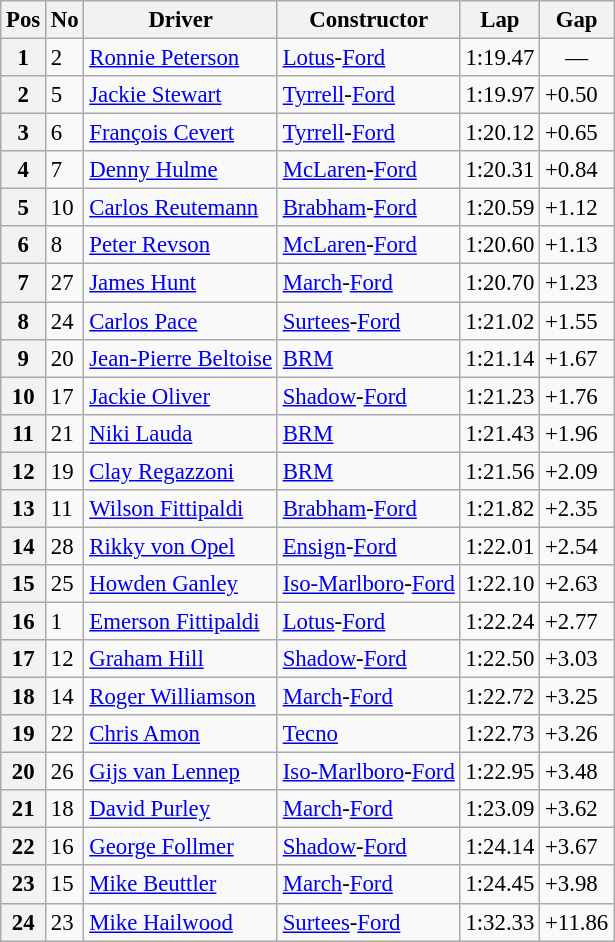<table class="wikitable" style="font-size: 95%;">
<tr>
<th>Pos</th>
<th>No</th>
<th>Driver</th>
<th>Constructor</th>
<th>Lap</th>
<th>Gap</th>
</tr>
<tr>
<th>1</th>
<td>2</td>
<td> <a href='#'>Ronnie Peterson</a></td>
<td><a href='#'>Lotus</a>-<a href='#'>Ford</a></td>
<td>1:19.47</td>
<td align="center">—</td>
</tr>
<tr>
<th>2</th>
<td>5</td>
<td> <a href='#'>Jackie Stewart</a></td>
<td><a href='#'>Tyrrell</a>-<a href='#'>Ford</a></td>
<td>1:19.97</td>
<td>+0.50</td>
</tr>
<tr>
<th>3</th>
<td>6</td>
<td> <a href='#'>François Cevert</a></td>
<td><a href='#'>Tyrrell</a>-<a href='#'>Ford</a></td>
<td>1:20.12</td>
<td>+0.65</td>
</tr>
<tr>
<th>4</th>
<td>7</td>
<td> <a href='#'>Denny Hulme</a></td>
<td><a href='#'>McLaren</a>-<a href='#'>Ford</a></td>
<td>1:20.31</td>
<td>+0.84</td>
</tr>
<tr>
<th>5</th>
<td>10</td>
<td> <a href='#'>Carlos Reutemann</a></td>
<td><a href='#'>Brabham</a>-<a href='#'>Ford</a></td>
<td>1:20.59</td>
<td>+1.12</td>
</tr>
<tr>
<th>6</th>
<td>8</td>
<td> <a href='#'>Peter Revson</a></td>
<td><a href='#'>McLaren</a>-<a href='#'>Ford</a></td>
<td>1:20.60</td>
<td>+1.13</td>
</tr>
<tr>
<th>7</th>
<td>27</td>
<td> <a href='#'>James Hunt</a></td>
<td><a href='#'>March</a>-<a href='#'>Ford</a></td>
<td>1:20.70</td>
<td>+1.23</td>
</tr>
<tr>
<th>8</th>
<td>24</td>
<td> <a href='#'>Carlos Pace</a></td>
<td><a href='#'>Surtees</a>-<a href='#'>Ford</a></td>
<td>1:21.02</td>
<td>+1.55</td>
</tr>
<tr>
<th>9</th>
<td>20</td>
<td> <a href='#'>Jean-Pierre Beltoise</a></td>
<td><a href='#'>BRM</a></td>
<td>1:21.14</td>
<td>+1.67</td>
</tr>
<tr>
<th>10</th>
<td>17</td>
<td> <a href='#'>Jackie Oliver</a></td>
<td><a href='#'>Shadow</a>-<a href='#'>Ford</a></td>
<td>1:21.23</td>
<td>+1.76</td>
</tr>
<tr>
<th>11</th>
<td>21</td>
<td> <a href='#'>Niki Lauda</a></td>
<td><a href='#'>BRM</a></td>
<td>1:21.43</td>
<td>+1.96</td>
</tr>
<tr>
<th>12</th>
<td>19</td>
<td> <a href='#'>Clay Regazzoni</a></td>
<td><a href='#'>BRM</a></td>
<td>1:21.56</td>
<td>+2.09</td>
</tr>
<tr>
<th>13</th>
<td>11</td>
<td> <a href='#'>Wilson Fittipaldi</a></td>
<td><a href='#'>Brabham</a>-<a href='#'>Ford</a></td>
<td>1:21.82</td>
<td>+2.35</td>
</tr>
<tr>
<th>14</th>
<td>28</td>
<td> <a href='#'>Rikky von Opel</a></td>
<td><a href='#'>Ensign</a>-<a href='#'>Ford</a></td>
<td>1:22.01</td>
<td>+2.54</td>
</tr>
<tr>
<th>15</th>
<td>25</td>
<td> <a href='#'>Howden Ganley</a></td>
<td><a href='#'>Iso-Marlboro</a>-<a href='#'>Ford</a></td>
<td>1:22.10</td>
<td>+2.63</td>
</tr>
<tr>
<th>16</th>
<td>1</td>
<td> <a href='#'>Emerson Fittipaldi</a></td>
<td><a href='#'>Lotus</a>-<a href='#'>Ford</a></td>
<td>1:22.24</td>
<td>+2.77</td>
</tr>
<tr>
<th>17</th>
<td>12</td>
<td> <a href='#'>Graham Hill</a></td>
<td><a href='#'>Shadow</a>-<a href='#'>Ford</a></td>
<td>1:22.50</td>
<td>+3.03</td>
</tr>
<tr>
<th>18</th>
<td>14</td>
<td> <a href='#'>Roger Williamson</a></td>
<td><a href='#'>March</a>-<a href='#'>Ford</a></td>
<td>1:22.72</td>
<td>+3.25</td>
</tr>
<tr>
<th>19</th>
<td>22</td>
<td> <a href='#'>Chris Amon</a></td>
<td><a href='#'>Tecno</a></td>
<td>1:22.73</td>
<td>+3.26</td>
</tr>
<tr>
<th>20</th>
<td>26</td>
<td> <a href='#'>Gijs van Lennep</a></td>
<td><a href='#'>Iso-Marlboro</a>-<a href='#'>Ford</a></td>
<td>1:22.95</td>
<td>+3.48</td>
</tr>
<tr>
<th>21</th>
<td>18</td>
<td> <a href='#'>David Purley</a></td>
<td><a href='#'>March</a>-<a href='#'>Ford</a></td>
<td>1:23.09</td>
<td>+3.62</td>
</tr>
<tr>
<th>22</th>
<td>16</td>
<td> <a href='#'>George Follmer</a></td>
<td><a href='#'>Shadow</a>-<a href='#'>Ford</a></td>
<td>1:24.14</td>
<td>+3.67</td>
</tr>
<tr>
<th>23</th>
<td>15</td>
<td> <a href='#'>Mike Beuttler</a></td>
<td><a href='#'>March</a>-<a href='#'>Ford</a></td>
<td>1:24.45</td>
<td>+3.98</td>
</tr>
<tr>
<th>24</th>
<td>23</td>
<td> <a href='#'>Mike Hailwood</a></td>
<td><a href='#'>Surtees</a>-<a href='#'>Ford</a></td>
<td>1:32.33</td>
<td>+11.86</td>
</tr>
</table>
